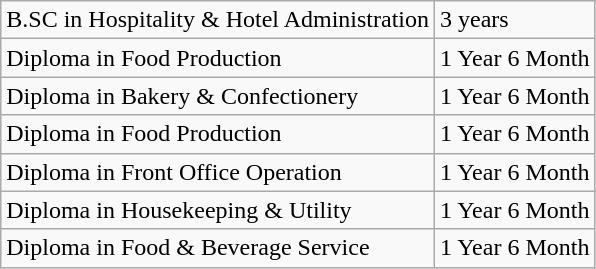<table class="wikitable">
<tr>
<td>B.SC in Hospitality & Hotel Administration</td>
<td>3 years</td>
</tr>
<tr>
<td>Diploma in Food Production</td>
<td>1 Year 6 Month</td>
</tr>
<tr>
<td>Diploma in Bakery & Confectionery</td>
<td>1 Year 6 Month</td>
</tr>
<tr>
<td>Diploma in Food Production</td>
<td>1 Year 6 Month</td>
</tr>
<tr>
<td>Diploma in Front Office Operation</td>
<td>1 Year 6 Month</td>
</tr>
<tr>
<td>Diploma in Housekeeping & Utility</td>
<td>1 Year 6 Month</td>
</tr>
<tr>
<td>Diploma in Food & Beverage Service</td>
<td>1 Year 6 Month</td>
</tr>
</table>
